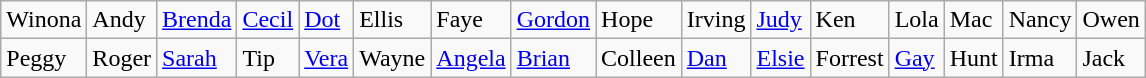<table class="wikitable">
<tr>
<td>Winona</td>
<td>Andy</td>
<td><a href='#'>Brenda</a></td>
<td><a href='#'>Cecil</a></td>
<td><a href='#'>Dot</a></td>
<td>Ellis</td>
<td>Faye</td>
<td><a href='#'>Gordon</a></td>
<td>Hope</td>
<td>Irving</td>
<td><a href='#'>Judy</a></td>
<td>Ken</td>
<td>Lola</td>
<td>Mac</td>
<td>Nancy</td>
<td>Owen</td>
</tr>
<tr>
<td>Peggy</td>
<td>Roger</td>
<td><a href='#'>Sarah</a></td>
<td>Tip</td>
<td><a href='#'>Vera</a></td>
<td>Wayne</td>
<td><a href='#'>Angela</a></td>
<td><a href='#'>Brian</a></td>
<td>Colleen</td>
<td><a href='#'>Dan</a></td>
<td><a href='#'>Elsie</a></td>
<td>Forrest</td>
<td><a href='#'>Gay</a></td>
<td>Hunt</td>
<td>Irma</td>
<td>Jack</td>
</tr>
</table>
